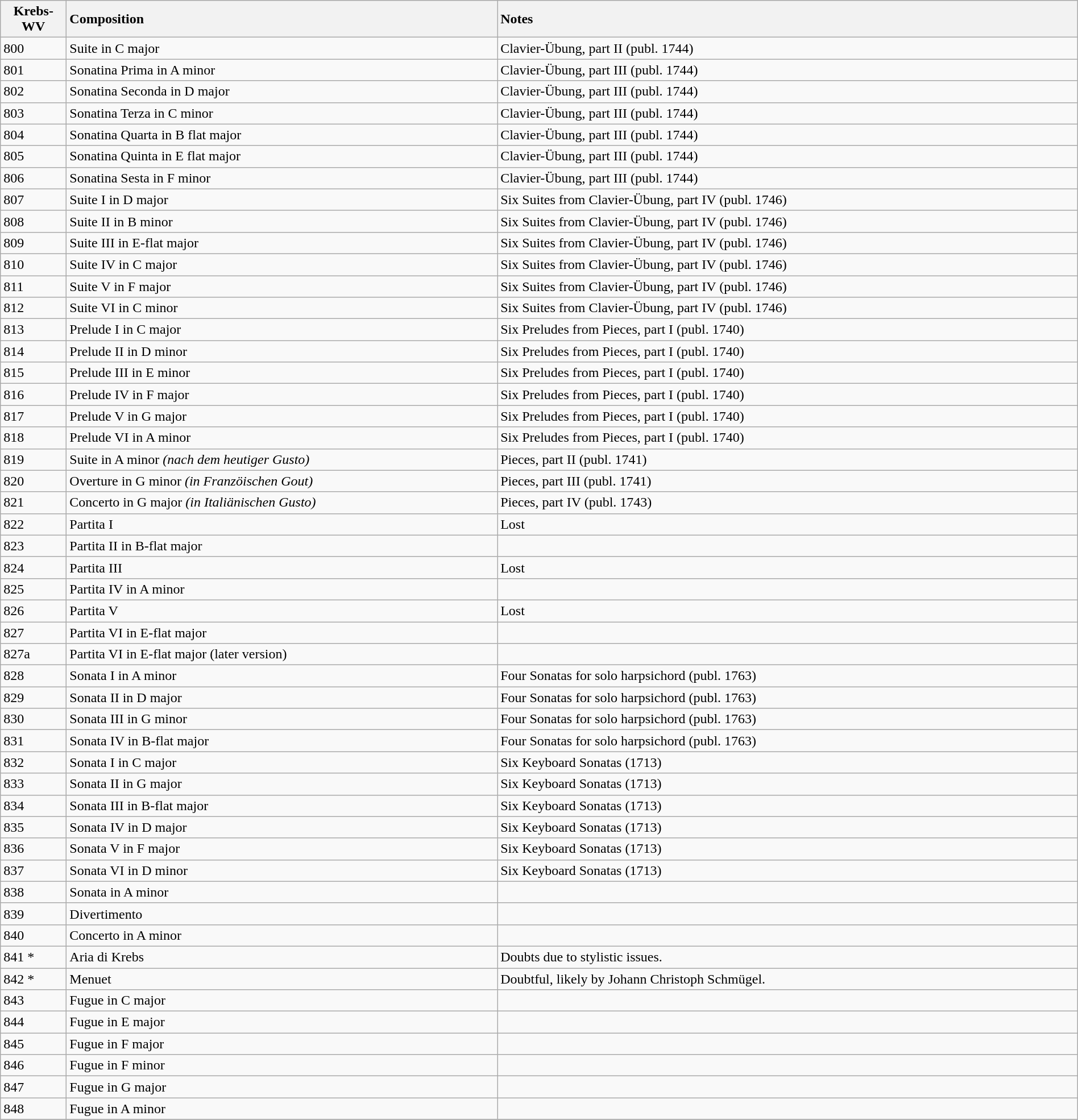<table class="wikitable" width="100%">
<tr>
<th width="70">Krebs-WV</th>
<th style="text-align: left; width: 40%">Composition</th>
<th style="text-align: left;">Notes</th>
</tr>
<tr>
<td>800</td>
<td>Suite in C major</td>
<td>Clavier-Übung, part II (publ. 1744)</td>
</tr>
<tr>
<td>801</td>
<td>Sonatina Prima in A minor</td>
<td>Clavier-Übung, part III (publ. 1744)</td>
</tr>
<tr>
<td>802</td>
<td>Sonatina Seconda in D major</td>
<td>Clavier-Übung, part III (publ. 1744)</td>
</tr>
<tr>
<td>803</td>
<td>Sonatina Terza in C minor</td>
<td>Clavier-Übung, part III (publ. 1744)</td>
</tr>
<tr>
<td>804</td>
<td>Sonatina Quarta in B flat major</td>
<td>Clavier-Übung, part III (publ. 1744)</td>
</tr>
<tr>
<td>805</td>
<td>Sonatina Quinta in E flat major</td>
<td>Clavier-Übung, part III (publ. 1744)</td>
</tr>
<tr>
<td>806</td>
<td>Sonatina Sesta in F minor</td>
<td>Clavier-Übung, part III (publ. 1744)</td>
</tr>
<tr>
<td>807</td>
<td>Suite I in D major</td>
<td>Six Suites from Clavier-Übung, part IV (publ. 1746)</td>
</tr>
<tr>
<td>808</td>
<td>Suite II in B minor</td>
<td>Six Suites from Clavier-Übung, part IV (publ. 1746)</td>
</tr>
<tr>
<td>809</td>
<td>Suite III in E-flat major</td>
<td>Six Suites from Clavier-Übung, part IV (publ. 1746)</td>
</tr>
<tr>
<td>810</td>
<td>Suite IV in C major</td>
<td>Six Suites from Clavier-Übung, part IV (publ. 1746)</td>
</tr>
<tr>
<td>811</td>
<td>Suite V in F major</td>
<td>Six Suites from Clavier-Übung, part IV (publ. 1746)</td>
</tr>
<tr>
<td>812</td>
<td>Suite VI in C minor</td>
<td>Six Suites from Clavier-Übung, part IV (publ. 1746)</td>
</tr>
<tr>
<td>813</td>
<td>Prelude I in C major</td>
<td>Six Preludes from Pieces, part I (publ. 1740)</td>
</tr>
<tr>
<td>814</td>
<td>Prelude II in D minor</td>
<td>Six Preludes from Pieces, part I (publ. 1740)</td>
</tr>
<tr>
<td>815</td>
<td>Prelude III in E minor</td>
<td>Six Preludes from Pieces, part I (publ. 1740)</td>
</tr>
<tr>
<td>816</td>
<td>Prelude IV in F major</td>
<td>Six Preludes from Pieces, part I (publ. 1740)</td>
</tr>
<tr>
<td>817</td>
<td>Prelude V in G major</td>
<td>Six Preludes from Pieces, part I (publ. 1740)</td>
</tr>
<tr>
<td>818</td>
<td>Prelude VI in A minor</td>
<td>Six Preludes from Pieces, part I (publ. 1740)</td>
</tr>
<tr>
<td>819</td>
<td>Suite in A minor <em>(nach dem heutiger Gusto)</em></td>
<td>Pieces, part II (publ. 1741)</td>
</tr>
<tr>
<td>820</td>
<td>Overture in G minor <em>(in Franzöischen Gout)</em></td>
<td>Pieces, part III (publ. 1741)</td>
</tr>
<tr>
<td>821</td>
<td>Concerto in G major <em>(in Italiänischen Gusto)</em></td>
<td>Pieces, part IV (publ. 1743)</td>
</tr>
<tr>
<td>822</td>
<td>Partita I</td>
<td>Lost</td>
</tr>
<tr>
<td>823</td>
<td>Partita II in B-flat major</td>
<td></td>
</tr>
<tr>
<td>824</td>
<td>Partita III</td>
<td>Lost</td>
</tr>
<tr>
<td>825</td>
<td>Partita IV in A minor</td>
<td></td>
</tr>
<tr>
<td>826</td>
<td>Partita V</td>
<td>Lost</td>
</tr>
<tr>
<td>827</td>
<td>Partita VI in E-flat major</td>
<td></td>
</tr>
<tr>
<td>827a</td>
<td>Partita VI in E-flat major (later version)</td>
<td></td>
</tr>
<tr>
<td>828</td>
<td>Sonata I in A minor</td>
<td>Four Sonatas for solo harpsichord (publ. 1763)</td>
</tr>
<tr>
<td>829</td>
<td>Sonata II in D major</td>
<td>Four Sonatas for solo harpsichord (publ. 1763)</td>
</tr>
<tr>
<td>830</td>
<td>Sonata III in G minor</td>
<td>Four Sonatas for solo harpsichord (publ. 1763)</td>
</tr>
<tr>
<td>831</td>
<td>Sonata IV in B-flat major</td>
<td>Four Sonatas for solo harpsichord (publ. 1763)</td>
</tr>
<tr>
<td>832</td>
<td>Sonata I in C major</td>
<td>Six Keyboard Sonatas (1713)</td>
</tr>
<tr>
<td>833</td>
<td>Sonata II in G major</td>
<td>Six Keyboard Sonatas (1713)</td>
</tr>
<tr>
<td>834</td>
<td>Sonata III in B-flat major</td>
<td>Six Keyboard Sonatas (1713)</td>
</tr>
<tr>
<td>835</td>
<td>Sonata IV in D major</td>
<td>Six Keyboard Sonatas (1713)</td>
</tr>
<tr>
<td>836</td>
<td>Sonata V in F major</td>
<td>Six Keyboard Sonatas (1713)</td>
</tr>
<tr>
<td>837</td>
<td>Sonata VI in D minor</td>
<td>Six Keyboard Sonatas (1713)</td>
</tr>
<tr>
<td>838</td>
<td>Sonata in A minor</td>
<td></td>
</tr>
<tr>
<td>839</td>
<td>Divertimento</td>
<td></td>
</tr>
<tr>
<td>840</td>
<td>Concerto in A minor</td>
<td></td>
</tr>
<tr>
<td>841 *</td>
<td>Aria di Krebs</td>
<td>Doubts due to stylistic issues.</td>
</tr>
<tr>
<td>842 *</td>
<td>Menuet</td>
<td>Doubtful, likely by Johann Christoph Schmügel.</td>
</tr>
<tr>
<td>843</td>
<td>Fugue in C major</td>
<td></td>
</tr>
<tr>
<td>844</td>
<td>Fugue in E major</td>
<td></td>
</tr>
<tr>
<td>845</td>
<td>Fugue in F major</td>
<td></td>
</tr>
<tr>
<td>846</td>
<td>Fugue in F minor</td>
<td></td>
</tr>
<tr>
<td>847</td>
<td>Fugue in G major</td>
<td></td>
</tr>
<tr>
<td>848</td>
<td>Fugue in A minor</td>
<td></td>
</tr>
<tr>
</tr>
</table>
